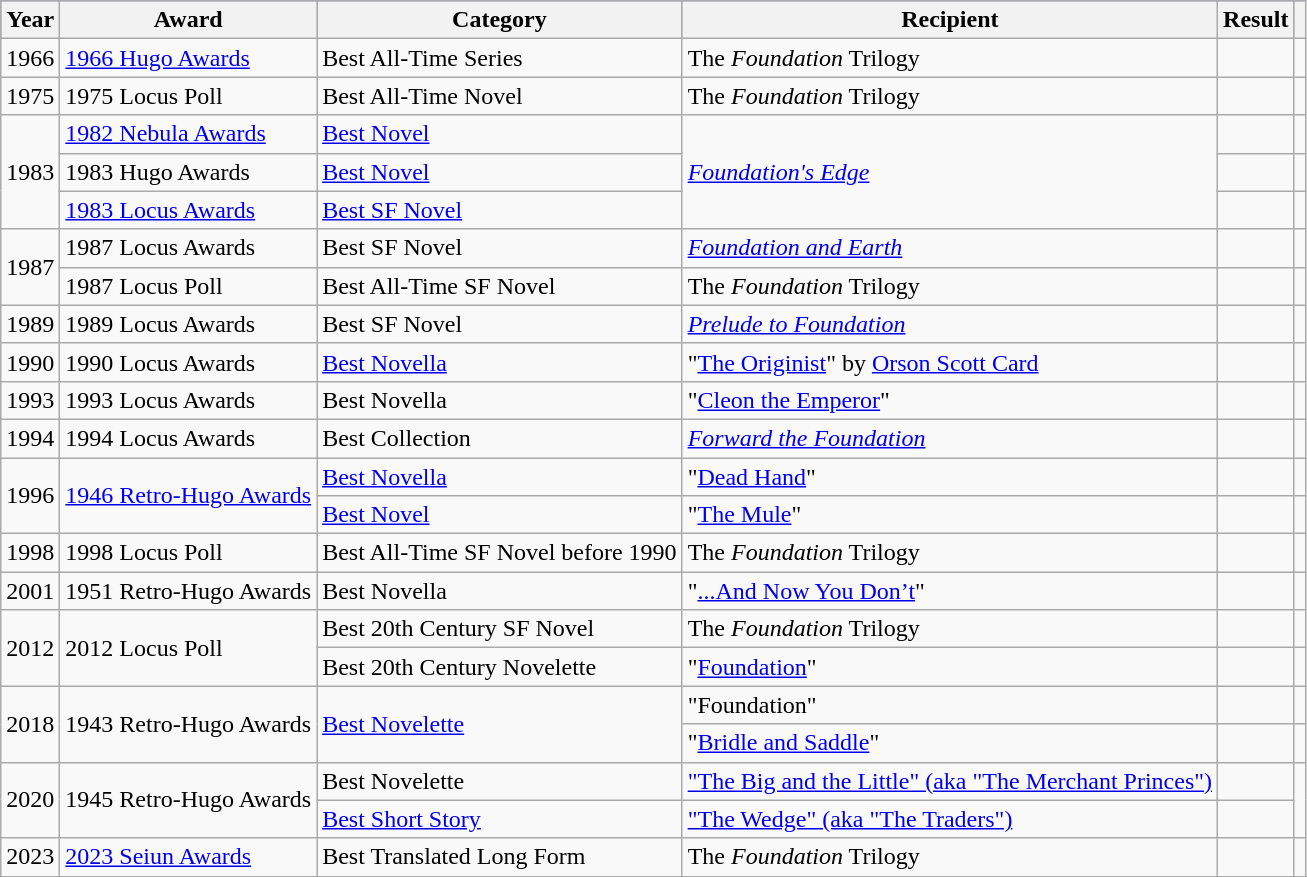<table class="wikitable">
<tr style="background:#96c; text-align:center;">
<th>Year</th>
<th>Award</th>
<th>Category</th>
<th>Recipient</th>
<th>Result</th>
<th></th>
</tr>
<tr>
<td>1966</td>
<td><a href='#'>1966 Hugo Awards</a></td>
<td>Best All-Time Series</td>
<td>The <em>Foundation</em> Trilogy</td>
<td></td>
<td style="text-align:center;"></td>
</tr>
<tr>
<td>1975</td>
<td>1975 Locus Poll</td>
<td>Best All-Time Novel</td>
<td>The <em>Foundation</em> Trilogy</td>
<td></td>
<td style="text-align:center;"></td>
</tr>
<tr>
<td align="center" rowspan="3">1983</td>
<td><a href='#'>1982 Nebula Awards</a></td>
<td><a href='#'>Best Novel</a></td>
<td rowspan="3"><em><a href='#'>Foundation's Edge</a></em></td>
<td></td>
<td style="text-align:center;"></td>
</tr>
<tr>
<td>1983 Hugo Awards</td>
<td><a href='#'>Best Novel</a></td>
<td></td>
<td style="text-align:center;"></td>
</tr>
<tr>
<td><a href='#'>1983 Locus Awards</a></td>
<td><a href='#'>Best SF Novel</a></td>
<td></td>
<td style="text-align:center;"></td>
</tr>
<tr>
<td rowspan="2">1987</td>
<td>1987 Locus Awards</td>
<td>Best SF Novel</td>
<td><em><a href='#'>Foundation and Earth</a></em></td>
<td></td>
<td style="text-align:center;"></td>
</tr>
<tr>
<td>1987 Locus Poll</td>
<td>Best All-Time SF Novel</td>
<td>The <em>Foundation</em> Trilogy</td>
<td></td>
<td style="text-align:center;"></td>
</tr>
<tr>
<td>1989</td>
<td>1989 Locus Awards</td>
<td>Best SF Novel</td>
<td><em><a href='#'>Prelude to Foundation</a></em></td>
<td></td>
<td style="text-align:center;"></td>
</tr>
<tr>
<td>1990</td>
<td>1990 Locus Awards</td>
<td><a href='#'>Best Novella</a></td>
<td>"<a href='#'>The Originist</a>" by <a href='#'>Orson Scott Card</a></td>
<td></td>
<td style="text-align:center;"></td>
</tr>
<tr>
<td>1993</td>
<td>1993 Locus Awards</td>
<td>Best Novella</td>
<td>"<a href='#'>Cleon the Emperor</a>"</td>
<td></td>
<td style="text-align:center;"></td>
</tr>
<tr>
<td>1994</td>
<td>1994 Locus Awards</td>
<td>Best Collection</td>
<td><em><a href='#'>Forward the Foundation</a></em></td>
<td></td>
<td style="text-align:center;"></td>
</tr>
<tr>
<td rowspan="2">1996</td>
<td rowspan="2"><a href='#'>1946 Retro-Hugo Awards</a></td>
<td><a href='#'>Best Novella</a></td>
<td>"<a href='#'>Dead Hand</a>"</td>
<td></td>
<td style="text-align:center;"></td>
</tr>
<tr>
<td><a href='#'>Best Novel</a></td>
<td>"<a href='#'>The Mule</a>"</td>
<td></td>
<td style="text-align:center;"></td>
</tr>
<tr>
<td>1998</td>
<td>1998 Locus Poll</td>
<td>Best All-Time SF Novel before 1990</td>
<td>The <em>Foundation</em> Trilogy</td>
<td></td>
<td style="text-align:center;"></td>
</tr>
<tr>
<td>2001</td>
<td>1951 Retro-Hugo Awards</td>
<td>Best Novella</td>
<td>"<a href='#'>...And Now You Don’t</a>"</td>
<td></td>
<td style="text-align:center;"></td>
</tr>
<tr>
<td rowspan="2">2012</td>
<td rowspan="2">2012 Locus Poll</td>
<td>Best 20th Century SF Novel</td>
<td>The <em>Foundation</em> Trilogy</td>
<td></td>
<td style="text-align:center;"></td>
</tr>
<tr>
<td>Best 20th Century Novelette</td>
<td>"<a href='#'>Foundation</a>"</td>
<td></td>
<td style="text-align:center;"></td>
</tr>
<tr>
<td rowspan="2">2018</td>
<td rowspan="2">1943 Retro-Hugo Awards</td>
<td rowspan="2"><a href='#'>Best Novelette</a></td>
<td>"Foundation"</td>
<td></td>
<td style="text-align:center;"></td>
</tr>
<tr>
<td>"<a href='#'>Bridle and Saddle</a>"</td>
<td></td>
<td style="text-align:center;"></td>
</tr>
<tr>
<td rowspan="2">2020</td>
<td rowspan="2">1945 Retro-Hugo Awards</td>
<td>Best Novelette</td>
<td><a href='#'>"The Big and the Little" (aka "The Merchant Princes")</a></td>
<td></td>
<td rowspan="2" style="text-align:center;"></td>
</tr>
<tr>
<td><a href='#'>Best Short Story</a></td>
<td><a href='#'>"The Wedge" (aka "The Traders")</a></td>
<td></td>
</tr>
<tr>
<td>2023</td>
<td><a href='#'>2023 Seiun Awards</a></td>
<td>Best Translated Long Form</td>
<td>The <em>Foundation</em> Trilogy</td>
<td></td>
<td style="text-align:center;"></td>
</tr>
<tr>
</tr>
</table>
